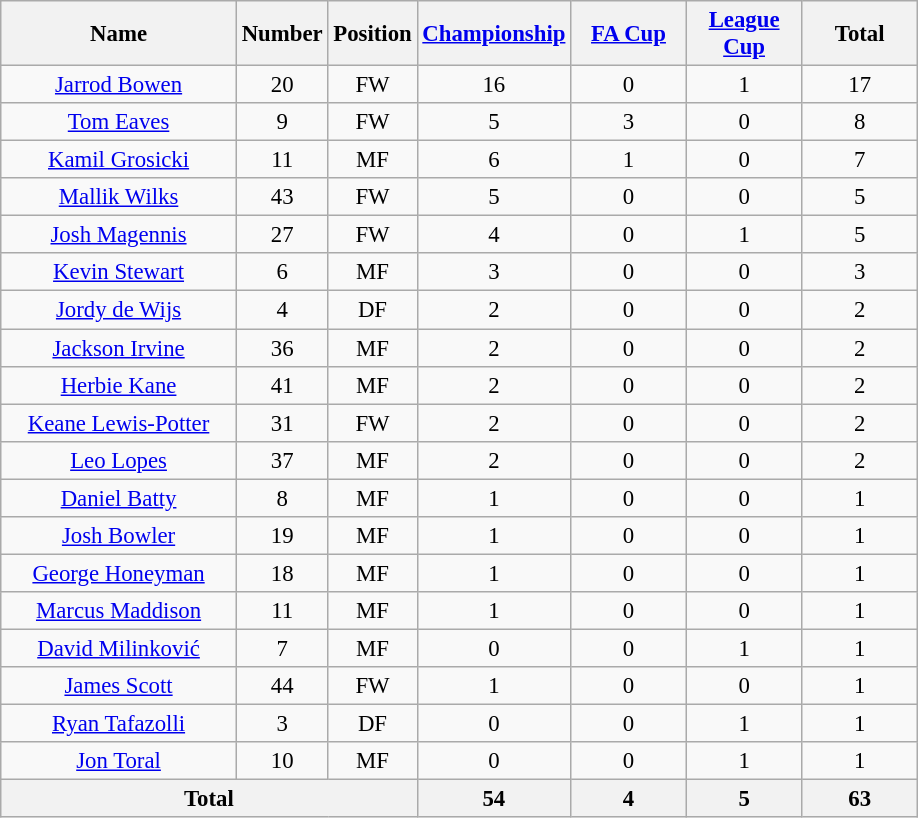<table class="wikitable sortable plainrowheaders" style="text-align:center; font-size:95%">
<tr>
<th style="width:150px;">Name</th>
<th style="width:50px;">Number</th>
<th style="width:50px;">Position</th>
<th style="width:70px;"><a href='#'>Championship</a></th>
<th style="width:70px;"><a href='#'>FA Cup</a></th>
<th style="width:70px;"><a href='#'>League<br>Cup</a></th>
<th style="width:70px;">Total</th>
</tr>
<tr>
<td> <a href='#'>Jarrod Bowen</a></td>
<td>20</td>
<td>FW</td>
<td>16</td>
<td>0</td>
<td>1</td>
<td>17</td>
</tr>
<tr>
<td> <a href='#'>Tom Eaves</a></td>
<td>9</td>
<td>FW</td>
<td>5</td>
<td>3</td>
<td>0</td>
<td>8</td>
</tr>
<tr>
<td> <a href='#'>Kamil Grosicki</a></td>
<td>11</td>
<td>MF</td>
<td>6</td>
<td>1</td>
<td>0</td>
<td>7</td>
</tr>
<tr>
<td> <a href='#'>Mallik Wilks</a></td>
<td>43</td>
<td>FW</td>
<td>5</td>
<td>0</td>
<td>0</td>
<td>5</td>
</tr>
<tr>
<td> <a href='#'>Josh Magennis</a></td>
<td>27</td>
<td>FW</td>
<td>4</td>
<td>0</td>
<td>1</td>
<td>5</td>
</tr>
<tr>
<td> <a href='#'>Kevin Stewart</a></td>
<td>6</td>
<td>MF</td>
<td>3</td>
<td>0</td>
<td>0</td>
<td>3</td>
</tr>
<tr>
<td> <a href='#'>Jordy de Wijs</a></td>
<td>4</td>
<td>DF</td>
<td>2</td>
<td>0</td>
<td>0</td>
<td>2</td>
</tr>
<tr>
<td> <a href='#'>Jackson Irvine</a></td>
<td>36</td>
<td>MF</td>
<td>2</td>
<td>0</td>
<td>0</td>
<td>2</td>
</tr>
<tr>
<td> <a href='#'>Herbie Kane</a></td>
<td>41</td>
<td>MF</td>
<td>2</td>
<td>0</td>
<td>0</td>
<td>2</td>
</tr>
<tr>
<td> <a href='#'>Keane Lewis-Potter</a></td>
<td>31</td>
<td>FW</td>
<td>2</td>
<td>0</td>
<td>0</td>
<td>2</td>
</tr>
<tr>
<td> <a href='#'>Leo Lopes</a></td>
<td>37</td>
<td>MF</td>
<td>2</td>
<td>0</td>
<td>0</td>
<td>2</td>
</tr>
<tr>
<td> <a href='#'>Daniel Batty</a></td>
<td>8</td>
<td>MF</td>
<td>1</td>
<td>0</td>
<td>0</td>
<td>1</td>
</tr>
<tr>
<td> <a href='#'>Josh Bowler</a></td>
<td>19</td>
<td>MF</td>
<td>1</td>
<td>0</td>
<td>0</td>
<td>1</td>
</tr>
<tr>
<td> <a href='#'>George Honeyman</a></td>
<td>18</td>
<td>MF</td>
<td>1</td>
<td>0</td>
<td>0</td>
<td>1</td>
</tr>
<tr>
<td> <a href='#'>Marcus Maddison</a></td>
<td>11</td>
<td>MF</td>
<td>1</td>
<td>0</td>
<td>0</td>
<td>1</td>
</tr>
<tr>
<td> <a href='#'>David Milinković</a></td>
<td>7</td>
<td>MF</td>
<td>0</td>
<td>0</td>
<td>1</td>
<td>1</td>
</tr>
<tr>
<td> <a href='#'>James Scott</a></td>
<td>44</td>
<td>FW</td>
<td>1</td>
<td>0</td>
<td>0</td>
<td>1</td>
</tr>
<tr>
<td> <a href='#'>Ryan Tafazolli</a></td>
<td>3</td>
<td>DF</td>
<td>0</td>
<td>0</td>
<td>1</td>
<td>1</td>
</tr>
<tr>
<td> <a href='#'>Jon Toral</a></td>
<td>10</td>
<td>MF</td>
<td>0</td>
<td>0</td>
<td>1</td>
<td>1</td>
</tr>
<tr>
<th scope="row" colspan="3"><strong>Total</strong></th>
<th>54</th>
<th>4</th>
<th>5</th>
<th>63</th>
</tr>
</table>
